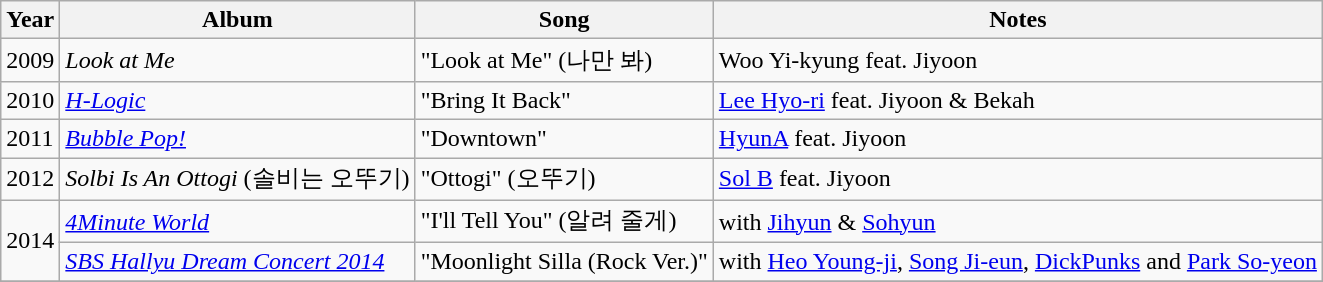<table class="wikitable">
<tr>
<th>Year</th>
<th>Album</th>
<th>Song</th>
<th>Notes</th>
</tr>
<tr>
<td>2009</td>
<td><em>Look at Me</em></td>
<td>"Look at Me" (나만 봐)</td>
<td>Woo Yi-kyung feat. Jiyoon</td>
</tr>
<tr>
<td>2010</td>
<td><em><a href='#'>H-Logic</a></em></td>
<td>"Bring It Back"</td>
<td><a href='#'>Lee Hyo-ri</a> feat. Jiyoon & Bekah</td>
</tr>
<tr>
<td>2011</td>
<td><em><a href='#'>Bubble Pop!</a></em></td>
<td>"Downtown"</td>
<td><a href='#'>HyunA</a> feat. Jiyoon</td>
</tr>
<tr>
<td>2012</td>
<td><em>Solbi Is An Ottogi</em> (솔비는 오뚜기)</td>
<td>"Ottogi" (오뚜기)</td>
<td><a href='#'>Sol B</a> feat. Jiyoon</td>
</tr>
<tr>
<td rowspan="2">2014</td>
<td><em><a href='#'>4Minute World</a></em></td>
<td>"I'll Tell You" (알려 줄게)</td>
<td>with <a href='#'>Jihyun</a> & <a href='#'>Sohyun</a></td>
</tr>
<tr>
<td><em><a href='#'>SBS Hallyu Dream Concert 2014</a></em></td>
<td>"Moonlight Silla (Rock Ver.)"</td>
<td>with <a href='#'>Heo Young-ji</a>, <a href='#'>Song Ji-eun</a>, <a href='#'>DickPunks</a> and <a href='#'>Park So-yeon</a></td>
</tr>
<tr>
</tr>
</table>
